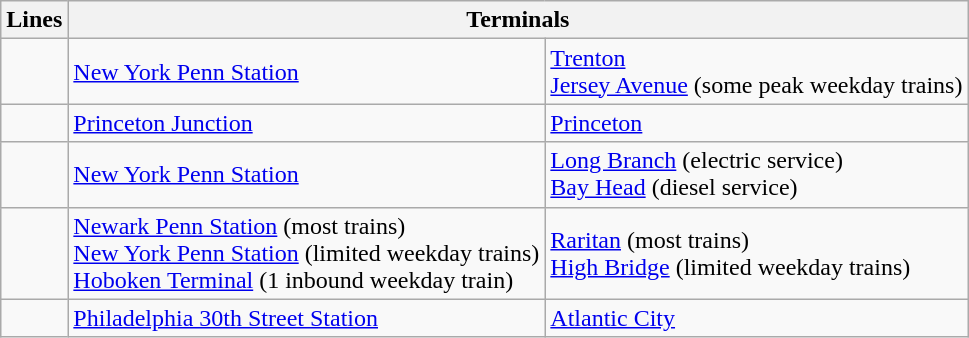<table class="wikitable">
<tr>
<th colspan=2>Lines</th>
<th colspan=2>Terminals</th>
</tr>
<tr>
<td colspan=2></td>
<td><a href='#'>New York Penn Station</a></td>
<td><a href='#'>Trenton</a><br><a href='#'>Jersey Avenue</a> (some peak weekday trains)</td>
</tr>
<tr>
<td colspan=2></td>
<td><a href='#'>Princeton Junction</a></td>
<td><a href='#'>Princeton</a></td>
</tr>
<tr>
<td colspan=2></td>
<td><a href='#'>New York Penn Station</a><br></td>
<td><a href='#'>Long Branch</a> (electric service)<br><a href='#'>Bay Head</a> (diesel service)</td>
</tr>
<tr>
<td colspan=2></td>
<td><a href='#'>Newark Penn Station</a> (most trains)<br><a href='#'>New York Penn Station</a> (limited weekday trains)<br><a href='#'>Hoboken Terminal</a> (1 inbound weekday train)</td>
<td><a href='#'>Raritan</a> (most trains)<br><a href='#'>High Bridge</a> (limited weekday trains)</td>
</tr>
<tr>
<td colspan=2></td>
<td><a href='#'>Philadelphia 30th Street Station</a></td>
<td><a href='#'>Atlantic City</a></td>
</tr>
</table>
